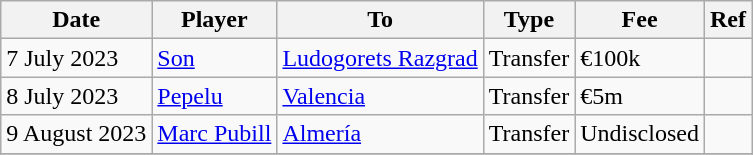<table class="wikitable">
<tr>
<th>Date</th>
<th>Player</th>
<th>To</th>
<th>Type</th>
<th>Fee</th>
<th>Ref</th>
</tr>
<tr>
<td>7 July 2023</td>
<td> <a href='#'>Son</a></td>
<td> <a href='#'>Ludogorets Razgrad</a></td>
<td>Transfer</td>
<td>€100k</td>
<td></td>
</tr>
<tr>
<td>8 July 2023</td>
<td> <a href='#'>Pepelu</a></td>
<td><a href='#'>Valencia</a></td>
<td>Transfer</td>
<td>€5m</td>
<td></td>
</tr>
<tr>
<td>9 August 2023</td>
<td> <a href='#'>Marc Pubill</a></td>
<td><a href='#'>Almería</a></td>
<td>Transfer</td>
<td>Undisclosed</td>
<td></td>
</tr>
<tr>
</tr>
</table>
